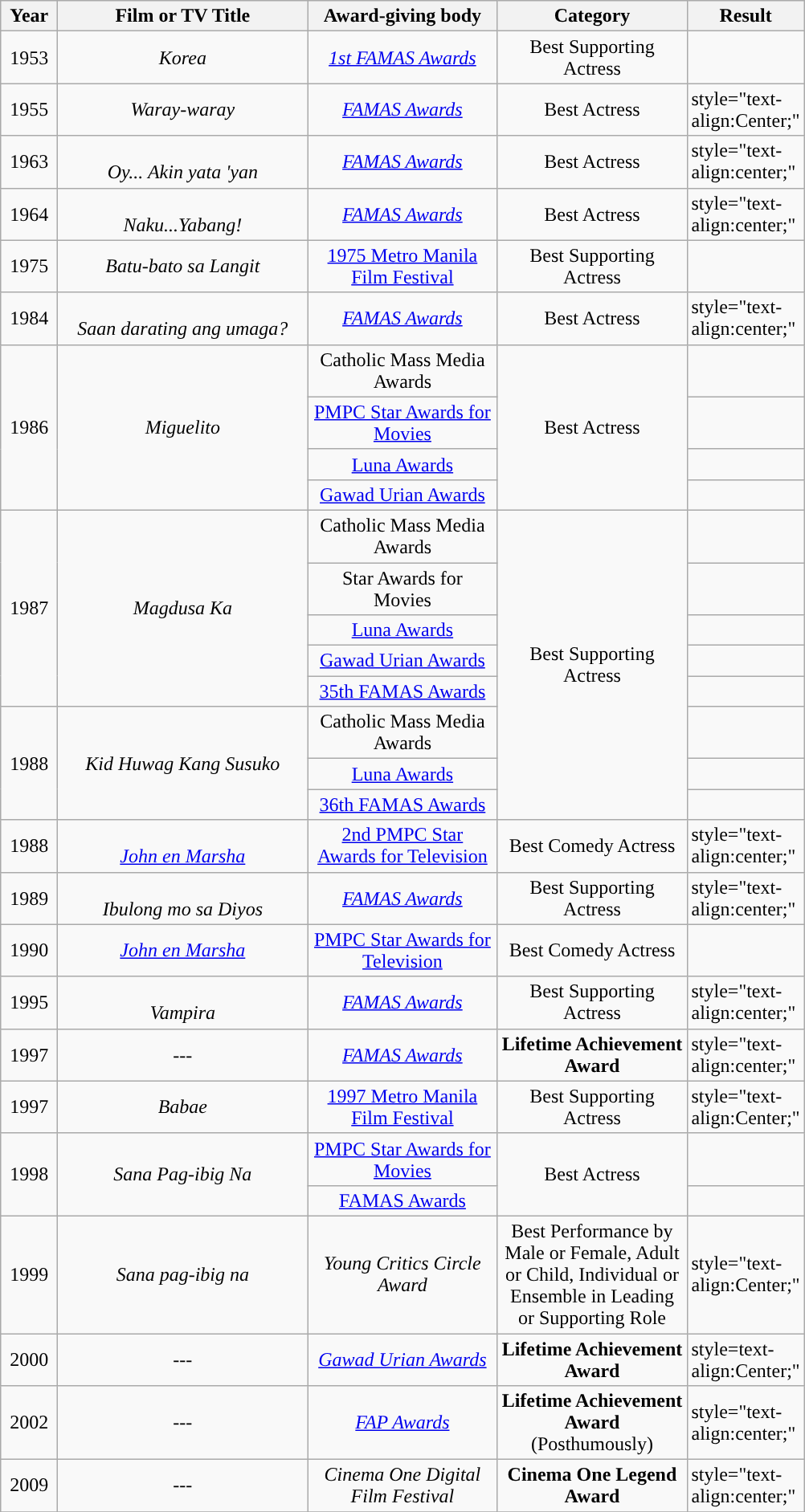<table class="wikitable sortable">
<tr>
<th style="vertical-align:top; text-align:center; width:40px;">Year</th>
<th style="vertical-align:top; text-align:center; width:200px;">Film or TV Title</th>
<th style="vertical-align:top; text-align:center; width:150px;">Award-giving body</th>
<th style="vertical-align:top; text-align:center; width:150px;">Category</th>
<th style="vertical-align:top; text-align:center; width:80px;">Result</th>
</tr>
<tr>
<td style="text-align:center;">1953</td>
<td style="text-align:center;"><em>Korea</em></td>
<td style="text-align:center;"><em><a href='#'>1st FAMAS Awards</a></em></td>
<td style="text-align:center;">Best Supporting Actress</td>
<td></td>
</tr>
<tr>
<td style="text-align:center;">1955</td>
<td style="text-align:Center;"><em>Waray-waray</em></td>
<td style="text-align:center;"><em><a href='#'>FAMAS Awards</a></em></td>
<td style="text-align:center;">Best Actress</td>
<td>style="text-align:Center;"</td>
</tr>
<tr>
<td style="text-align:center;">1963</td>
<td style="text-align:center;"><br><em>Oy... Akin yata 'yan</em></td>
<td style="text-align:center;"><em><a href='#'>FAMAS Awards</a></em></td>
<td style="text-align:center;">Best Actress</td>
<td>style="text-align:center;"</td>
</tr>
<tr>
<td style="text-align:center;">1964</td>
<td style="text-align:center;"><br><em>Naku...Yabang!</em></td>
<td style="text-align:center;"><em><a href='#'>FAMAS Awards</a></em></td>
<td style="text-align:center;">Best Actress</td>
<td>style="text-align:center;" </td>
</tr>
<tr>
<td style="text-align:center;">1975</td>
<td style="text-align:center;"><em>Batu-bato sa Langit</em></td>
<td style="text-align:center;"><a href='#'>1975 Metro Manila Film Festival</a></td>
<td style="text-align:center;">Best Supporting Actress</td>
<td></td>
</tr>
<tr>
<td style="text-align:center;">1984</td>
<td style="text-align:center;"><br><em>Saan darating ang umaga?</em></td>
<td style="text-align:center;"><em><a href='#'>FAMAS Awards</a></em></td>
<td style="text-align:center;">Best Actress</td>
<td>style="text-align:center;"</td>
</tr>
<tr>
<td rowspan="4" style="text-align:center;">1986</td>
<td rowspan="4" style="text-align:center;"><em>Miguelito</em></td>
<td style="text-align:center;">Catholic Mass Media Awards</td>
<td style="text-align:center;" rowspan="4">Best Actress</td>
<td></td>
</tr>
<tr>
<td style="text-align:center;"><a href='#'>PMPC Star Awards for Movies</a></td>
<td></td>
</tr>
<tr>
<td style="text-align:center;"><a href='#'>Luna Awards</a></td>
<td></td>
</tr>
<tr>
<td style="text-align:center;"><a href='#'>Gawad Urian Awards</a></td>
<td></td>
</tr>
<tr>
<td rowspan="5" style="text-align:center;">1987</td>
<td rowspan="5" style="text-align:center;"><em>Magdusa Ka</em></td>
<td style="text-align:center;">Catholic Mass Media Awards</td>
<td style="text-align:center;" rowspan="8">Best Supporting Actress</td>
<td></td>
</tr>
<tr>
<td style="text-align:center;">Star Awards for Movies</td>
<td></td>
</tr>
<tr>
<td style="text-align:center;"><a href='#'>Luna Awards</a></td>
<td></td>
</tr>
<tr>
<td style="text-align:center;"><a href='#'>Gawad Urian Awards</a></td>
<td></td>
</tr>
<tr>
<td style="text-align:center;"><a href='#'>35th FAMAS Awards</a></td>
<td></td>
</tr>
<tr>
<td rowspan="3" style="text-align:center;">1988</td>
<td rowspan="3" style="text-align:center;"><em>Kid Huwag Kang Susuko</em></td>
<td style="text-align:center;">Catholic Mass Media Awards</td>
<td></td>
</tr>
<tr>
<td style="text-align:center;"><a href='#'>Luna Awards</a></td>
<td></td>
</tr>
<tr>
<td style="text-align:center;"><a href='#'>36th FAMAS Awards</a></td>
<td></td>
</tr>
<tr>
<td style="text-align:center;">1988</td>
<td style="text-align:center;"><br><em><a href='#'>John en Marsha</a></em></td>
<td style="text-align:center;"><a href='#'>2nd PMPC Star Awards for Television</a></td>
<td style="text-align:center;">Best Comedy Actress</td>
<td>style="text-align:center;" </td>
</tr>
<tr>
<td style="text-align:center;">1989</td>
<td style="text-align:center;"><br><em>Ibulong mo sa Diyos</em></td>
<td style="text-align:center;"><em><a href='#'>FAMAS Awards</a></em></td>
<td style="text-align:center;">Best Supporting Actress</td>
<td>style="text-align:center;" </td>
</tr>
<tr>
<td style="text-align:center;">1990</td>
<td style="text-align:center;"><em><a href='#'>John en Marsha</a></em></td>
<td style="text-align:center;"><a href='#'>PMPC Star Awards for Television</a></td>
<td style="text-align:center;">Best Comedy Actress</td>
<td></td>
</tr>
<tr>
<td style="text-align:center;">1995</td>
<td style="text-align:center;"><br><em>Vampira</em></td>
<td style="text-align:center;"><em><a href='#'>FAMAS Awards</a></em></td>
<td style="text-align:center;">Best Supporting Actress</td>
<td>style="text-align:center;"</td>
</tr>
<tr>
<td style="text-align:center;">1997</td>
<td style="text-align:center;">---</td>
<td style="text-align:center;"><em><a href='#'>FAMAS Awards</a></em></td>
<td style="text-align:center;"><strong>Lifetime Achievement Award</strong></td>
<td>style="text-align:center;" </td>
</tr>
<tr>
<td style="text-align:center;">1997</td>
<td style="text-align:center;"><em>Babae</em></td>
<td style="text-align:center;"><a href='#'>1997 Metro Manila Film Festival</a></td>
<td style="text-align:center;">Best Supporting Actress</td>
<td>style="text-align:Center;"</td>
</tr>
<tr>
<td rowspan="2" style="text-align:center;">1998</td>
<td rowspan="2" style="text-align:center;"><em>Sana Pag-ibig Na</em></td>
<td style="text-align:center;"><a href='#'>PMPC Star Awards for Movies</a></td>
<td style="text-align:center;" rowspan="2">Best Actress</td>
<td></td>
</tr>
<tr>
<td style="text-align:center;"><a href='#'>FAMAS Awards</a></td>
<td></td>
</tr>
<tr>
<td style="text-align:center;">1999</td>
<td style="text-align:center;"><em>Sana pag-ibig na</em></td>
<td style="text-align:center;"><em>Young Critics Circle Award</em></td>
<td style="text-align:center;">Best Performance by Male or Female, Adult or Child, Individual or Ensemble in Leading or Supporting Role</td>
<td>style="text-align:Center;" </td>
</tr>
<tr>
<td rowspan="1" style="text-align:center">2000</td>
<td style="text-align:Center;">---</td>
<td style="text-align:center;"><em> <a href='#'>Gawad Urian Awards</a></em></td>
<td style="text-align:center;"><strong>Lifetime Achievement Award</strong></td>
<td>style=text-align:Center;" </td>
</tr>
<tr>
<td style="text-align:center;">2002</td>
<td style="text-align:Center;">---</td>
<td style="text-align:center;"><em><a href='#'>FAP Awards</a></em></td>
<td style="text-align:center;"><strong>Lifetime Achievement Award</strong> (Posthumously)</td>
<td>style="text-align:center;"</td>
</tr>
<tr>
<td style="text-align:center;">2009</td>
<td style="text-align:center;">---</td>
<td style="text-align:center;"><em>Cinema One Digital Film Festival</em></td>
<td style="text-align:center;"><strong>Cinema One Legend Award</strong></td>
<td>style="text-align:center;"</td>
</tr>
<tr>
</tr>
</table>
